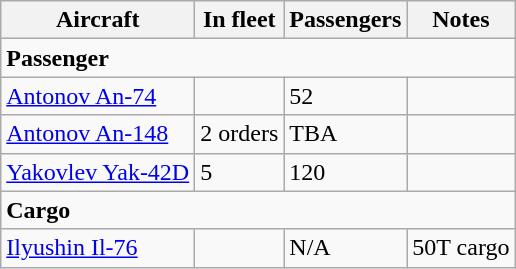<table class="wikitable">
<tr>
<th>Aircraft</th>
<th>In fleet</th>
<th>Passengers</th>
<th>Notes</th>
</tr>
<tr>
<td colspan="4"><strong>Passenger</strong></td>
</tr>
<tr>
<td><a href='#'>Antonov An-74</a></td>
<td></td>
<td>52</td>
<td></td>
</tr>
<tr>
<td><a href='#'>Antonov An-148</a></td>
<td>2 orders</td>
<td>TBA</td>
<td></td>
</tr>
<tr>
<td><a href='#'>Yakovlev Yak-42D</a></td>
<td>5</td>
<td>120</td>
<td></td>
</tr>
<tr>
<td colspan="4"><strong>Cargo</strong></td>
</tr>
<tr>
<td><a href='#'>Ilyushin Il-76</a></td>
<td></td>
<td>N/A</td>
<td>50T cargo</td>
</tr>
</table>
